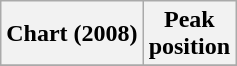<table class="wikitable">
<tr>
<th>Chart (2008)</th>
<th>Peak<br>position</th>
</tr>
<tr>
</tr>
</table>
